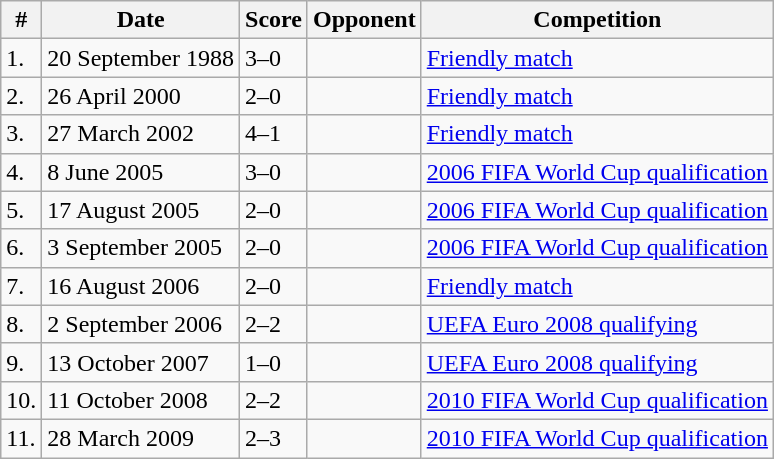<table class="wikitable">
<tr>
<th>#</th>
<th>Date</th>
<th>Score</th>
<th>Opponent</th>
<th>Competition</th>
</tr>
<tr>
<td>1.</td>
<td>20 September 1988</td>
<td>3–0</td>
<td></td>
<td><a href='#'>Friendly match</a></td>
</tr>
<tr>
<td>2.</td>
<td>26 April 2000</td>
<td>2–0</td>
<td></td>
<td><a href='#'>Friendly match</a></td>
</tr>
<tr>
<td>3.</td>
<td>27 March 2002</td>
<td>4–1</td>
<td></td>
<td><a href='#'>Friendly match</a></td>
</tr>
<tr>
<td>4.</td>
<td>8 June 2005</td>
<td>3–0</td>
<td></td>
<td><a href='#'>2006 FIFA World Cup qualification</a></td>
</tr>
<tr>
<td>5.</td>
<td>17 August 2005</td>
<td>2–0</td>
<td></td>
<td><a href='#'>2006 FIFA World Cup qualification</a></td>
</tr>
<tr>
<td>6.</td>
<td>3 September 2005</td>
<td>2–0</td>
<td></td>
<td><a href='#'>2006 FIFA World Cup qualification</a></td>
</tr>
<tr>
<td>7.</td>
<td>16 August 2006</td>
<td>2–0</td>
<td></td>
<td><a href='#'>Friendly match</a></td>
</tr>
<tr>
<td>8.</td>
<td>2 September 2006</td>
<td>2–2</td>
<td></td>
<td><a href='#'>UEFA Euro 2008 qualifying</a></td>
</tr>
<tr>
<td>9.</td>
<td>13 October 2007</td>
<td>1–0</td>
<td></td>
<td><a href='#'>UEFA Euro 2008 qualifying</a></td>
</tr>
<tr>
<td>10.</td>
<td>11 October 2008</td>
<td>2–2</td>
<td></td>
<td><a href='#'>2010 FIFA World Cup qualification</a></td>
</tr>
<tr>
<td>11.</td>
<td>28 March 2009</td>
<td>2–3</td>
<td></td>
<td><a href='#'>2010 FIFA World Cup qualification</a></td>
</tr>
</table>
